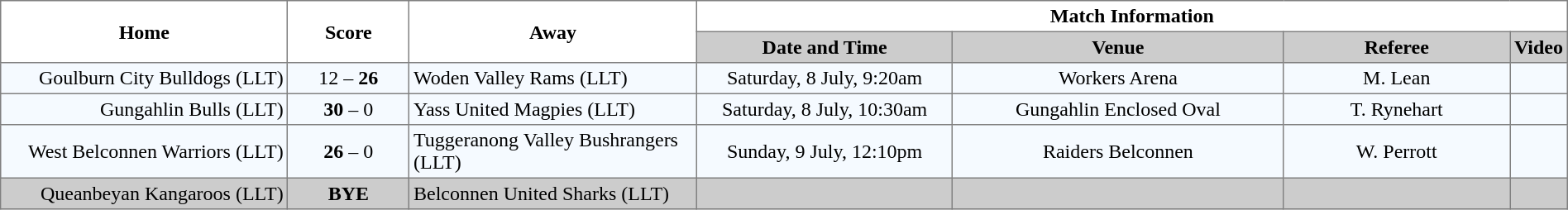<table border="1" cellpadding="3" cellspacing="0" width="100%" style="border-collapse:collapse;  text-align:center;">
<tr>
<th rowspan="2" width="19%">Home</th>
<th rowspan="2" width="8%">Score</th>
<th rowspan="2" width="19%">Away</th>
<th colspan="4">Match Information</th>
</tr>
<tr style="background:#CCCCCC">
<th width="17%">Date and Time</th>
<th width="22%">Venue</th>
<th width="50%">Referee</th>
<th>Video</th>
</tr>
<tr style="text-align:center; background:#f5faff;">
<td align="right">Goulburn City Bulldogs (LLT) </td>
<td>12 – <strong>26</strong></td>
<td align="left"> Woden Valley Rams (LLT)</td>
<td>Saturday, 8 July, 9:20am</td>
<td>Workers Arena</td>
<td>M. Lean</td>
<td></td>
</tr>
<tr style="text-align:center; background:#f5faff;">
<td align="right">Gungahlin Bulls (LLT) </td>
<td><strong>30</strong> – 0</td>
<td align="left"> Yass United Magpies (LLT)</td>
<td>Saturday, 8 July, 10:30am</td>
<td>Gungahlin Enclosed Oval</td>
<td>T. Rynehart</td>
<td></td>
</tr>
<tr style="text-align:center; background:#f5faff;">
<td align="right">West Belconnen Warriors (LLT) </td>
<td><strong>26</strong> – 0</td>
<td align="left"> Tuggeranong Valley Bushrangers (LLT)</td>
<td>Sunday, 9 July, 12:10pm</td>
<td>Raiders Belconnen</td>
<td>W. Perrott</td>
<td></td>
</tr>
<tr style="text-align:center; background:#CCCCCC;">
<td align="right">Queanbeyan Kangaroos (LLT) </td>
<td><strong>BYE</strong></td>
<td align="left"> Belconnen United Sharks (LLT)</td>
<td></td>
<td></td>
<td></td>
<td></td>
</tr>
</table>
